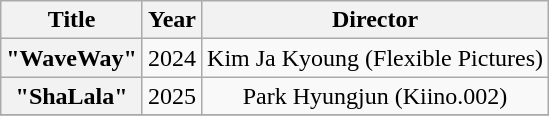<table class="wikitable plainrowheaders" style="text-align:center; table-layout:fixed; margin-right:0">
<tr>
<th>Title</th>
<th>Year</th>
<th>Director</th>
</tr>
<tr>
<th scope="row">"WaveWay"</th>
<td>2024</td>
<td>Kim Ja Kyoung (Flexible Pictures)</td>
</tr>
<tr>
<th scope="row">"ShaLala"</th>
<td>2025</td>
<td>Park Hyungjun (Kiino.002)</td>
</tr>
<tr>
</tr>
</table>
